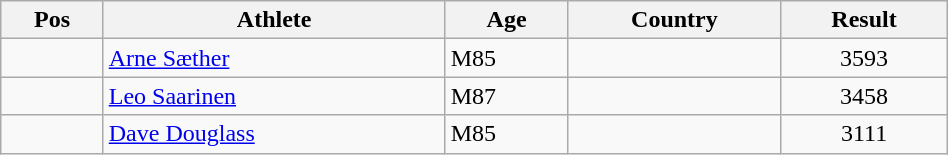<table class="wikitable"  style="text-align:center; width:50%;">
<tr>
<th>Pos</th>
<th>Athlete</th>
<th>Age</th>
<th>Country</th>
<th>Result</th>
</tr>
<tr>
<td align=center></td>
<td align=left><a href='#'>Arne Sæther</a></td>
<td align=left>M85</td>
<td align=left></td>
<td>3593</td>
</tr>
<tr>
<td align=center></td>
<td align=left><a href='#'>Leo Saarinen</a></td>
<td align=left>M87</td>
<td align=left></td>
<td>3458</td>
</tr>
<tr>
<td align=center></td>
<td align=left><a href='#'>Dave Douglass</a></td>
<td align=left>M85</td>
<td align=left></td>
<td>3111</td>
</tr>
</table>
